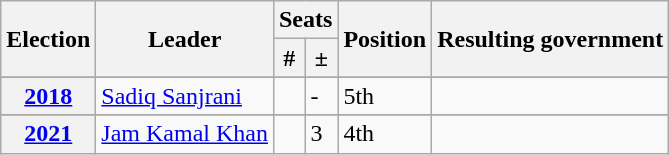<table class="wikitable sortable">
<tr>
<th rowspan=2>Election</th>
<th rowspan=2>Leader</th>
<th colspan=2>Seats</th>
<th rowspan=2>Position</th>
<th rowspan=2>Resulting government</th>
</tr>
<tr>
<th>#</th>
<th>±</th>
</tr>
<tr>
</tr>
<tr>
<th><a href='#'>2018</a></th>
<td><a href='#'>Sadiq Sanjrani</a></td>
<td></td>
<td> -</td>
<td>5th</td>
<td></td>
</tr>
<tr>
</tr>
<tr>
</tr>
<tr>
<th><a href='#'>2021</a></th>
<td><a href='#'>Jam Kamal Khan</a></td>
<td></td>
<td> 3</td>
<td>4th</td>
<td></td>
</tr>
</table>
